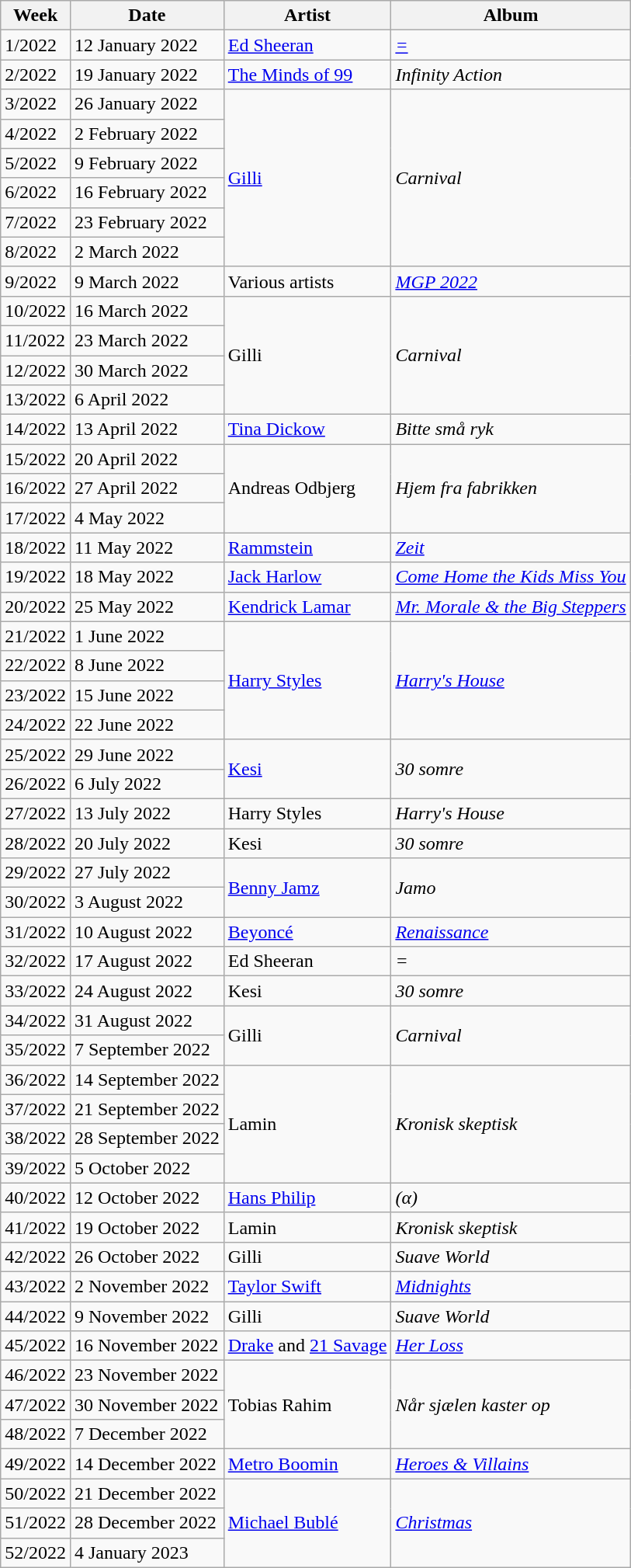<table class="sortable wikitable">
<tr>
<th scope="col">Week</th>
<th scope="col">Date</th>
<th scope="col">Artist</th>
<th scope="col">Album</th>
</tr>
<tr>
<td>1/2022</td>
<td>12 January 2022</td>
<td><a href='#'>Ed Sheeran</a></td>
<td><em><a href='#'>=</a></em></td>
</tr>
<tr>
<td>2/2022</td>
<td>19 January 2022</td>
<td><a href='#'>The Minds of 99</a></td>
<td><em>Infinity Action</em></td>
</tr>
<tr>
<td>3/2022</td>
<td>26 January 2022</td>
<td rowspan="6"><a href='#'>Gilli</a></td>
<td rowspan="6"><em>Carnival</em></td>
</tr>
<tr>
<td>4/2022</td>
<td>2 February 2022</td>
</tr>
<tr>
<td>5/2022</td>
<td>9 February 2022</td>
</tr>
<tr>
<td>6/2022</td>
<td>16 February 2022</td>
</tr>
<tr>
<td>7/2022</td>
<td>23 February 2022</td>
</tr>
<tr>
<td>8/2022</td>
<td>2 March 2022</td>
</tr>
<tr>
<td>9/2022</td>
<td>9 March 2022</td>
<td>Various artists</td>
<td><em><a href='#'>MGP 2022</a></em></td>
</tr>
<tr>
<td>10/2022</td>
<td>16 March 2022</td>
<td rowspan="4">Gilli</td>
<td rowspan="4"><em>Carnival</em></td>
</tr>
<tr>
<td>11/2022</td>
<td>23 March 2022</td>
</tr>
<tr>
<td>12/2022</td>
<td>30 March 2022</td>
</tr>
<tr>
<td>13/2022</td>
<td>6 April 2022</td>
</tr>
<tr>
<td>14/2022</td>
<td>13 April 2022</td>
<td><a href='#'>Tina Dickow</a></td>
<td><em>Bitte små ryk</em></td>
</tr>
<tr>
<td>15/2022</td>
<td>20 April 2022</td>
<td rowspan="3">Andreas Odbjerg</td>
<td rowspan="3"><em>Hjem fra fabrikken</em></td>
</tr>
<tr>
<td>16/2022</td>
<td>27 April 2022</td>
</tr>
<tr>
<td>17/2022</td>
<td>4 May 2022</td>
</tr>
<tr>
<td>18/2022</td>
<td>11 May 2022</td>
<td><a href='#'>Rammstein</a></td>
<td><em><a href='#'>Zeit</a></em></td>
</tr>
<tr>
<td>19/2022</td>
<td>18 May 2022</td>
<td><a href='#'>Jack Harlow</a></td>
<td><em><a href='#'>Come Home the Kids Miss You</a></em></td>
</tr>
<tr>
<td>20/2022</td>
<td>25 May 2022</td>
<td><a href='#'>Kendrick Lamar</a></td>
<td><em><a href='#'>Mr. Morale & the Big Steppers</a></em></td>
</tr>
<tr>
<td>21/2022</td>
<td>1 June 2022</td>
<td rowspan="4"><a href='#'>Harry Styles</a></td>
<td rowspan="4"><em><a href='#'>Harry's House</a></em></td>
</tr>
<tr>
<td>22/2022</td>
<td>8 June 2022</td>
</tr>
<tr>
<td>23/2022</td>
<td>15 June 2022</td>
</tr>
<tr>
<td>24/2022</td>
<td>22 June 2022</td>
</tr>
<tr>
<td>25/2022</td>
<td>29 June 2022</td>
<td rowspan="2"><a href='#'>Kesi</a></td>
<td rowspan="2"><em>30 somre</em></td>
</tr>
<tr>
<td>26/2022</td>
<td>6 July 2022</td>
</tr>
<tr>
<td>27/2022</td>
<td>13 July 2022</td>
<td>Harry Styles</td>
<td><em>Harry's House</em></td>
</tr>
<tr>
<td>28/2022</td>
<td>20 July 2022</td>
<td>Kesi</td>
<td><em>30 somre</em></td>
</tr>
<tr>
<td>29/2022</td>
<td>27 July 2022</td>
<td rowspan="2"><a href='#'>Benny Jamz</a></td>
<td rowspan="2"><em>Jamo</em></td>
</tr>
<tr>
<td>30/2022</td>
<td>3 August 2022</td>
</tr>
<tr>
<td>31/2022</td>
<td>10 August 2022</td>
<td><a href='#'>Beyoncé</a></td>
<td><em><a href='#'>Renaissance</a></em></td>
</tr>
<tr>
<td>32/2022</td>
<td>17 August 2022</td>
<td>Ed Sheeran</td>
<td><em>=</em></td>
</tr>
<tr>
<td>33/2022</td>
<td>24 August 2022</td>
<td>Kesi</td>
<td><em>30 somre</em></td>
</tr>
<tr>
<td>34/2022</td>
<td>31 August 2022</td>
<td rowspan="2">Gilli</td>
<td rowspan="2"><em>Carnival</em></td>
</tr>
<tr>
<td>35/2022</td>
<td>7 September 2022</td>
</tr>
<tr>
<td>36/2022</td>
<td>14 September 2022</td>
<td rowspan="4">Lamin</td>
<td rowspan="4"><em>Kronisk skeptisk</em></td>
</tr>
<tr>
<td>37/2022</td>
<td>21 September 2022</td>
</tr>
<tr>
<td>38/2022</td>
<td>28 September 2022</td>
</tr>
<tr>
<td>39/2022</td>
<td>5 October 2022</td>
</tr>
<tr>
<td>40/2022</td>
<td>12 October 2022</td>
<td><a href='#'>Hans Philip</a></td>
<td><em>(α)</em></td>
</tr>
<tr>
<td>41/2022</td>
<td>19 October 2022</td>
<td>Lamin</td>
<td><em>Kronisk skeptisk</em></td>
</tr>
<tr>
<td>42/2022</td>
<td>26 October 2022</td>
<td>Gilli</td>
<td><em>Suave World</em></td>
</tr>
<tr>
<td>43/2022</td>
<td>2 November 2022</td>
<td><a href='#'>Taylor Swift</a></td>
<td><em><a href='#'>Midnights</a></em></td>
</tr>
<tr>
<td>44/2022</td>
<td>9 November 2022</td>
<td>Gilli</td>
<td><em>Suave World</em></td>
</tr>
<tr>
<td>45/2022</td>
<td>16 November 2022</td>
<td><a href='#'>Drake</a> and <a href='#'>21 Savage</a></td>
<td><em><a href='#'>Her Loss</a></em></td>
</tr>
<tr>
<td>46/2022</td>
<td>23 November 2022</td>
<td rowspan="3">Tobias Rahim</td>
<td rowspan="3"><em>Når sjælen kaster op</em></td>
</tr>
<tr>
<td>47/2022</td>
<td>30 November 2022</td>
</tr>
<tr>
<td>48/2022</td>
<td>7 December 2022</td>
</tr>
<tr>
<td>49/2022</td>
<td>14 December 2022</td>
<td><a href='#'>Metro Boomin</a></td>
<td><em><a href='#'>Heroes & Villains</a></em></td>
</tr>
<tr>
<td>50/2022</td>
<td>21 December 2022</td>
<td rowspan="3"><a href='#'>Michael Bublé</a></td>
<td rowspan="3"><em><a href='#'>Christmas</a></em></td>
</tr>
<tr>
<td>51/2022</td>
<td>28 December 2022</td>
</tr>
<tr>
<td>52/2022</td>
<td>4 January 2023</td>
</tr>
</table>
